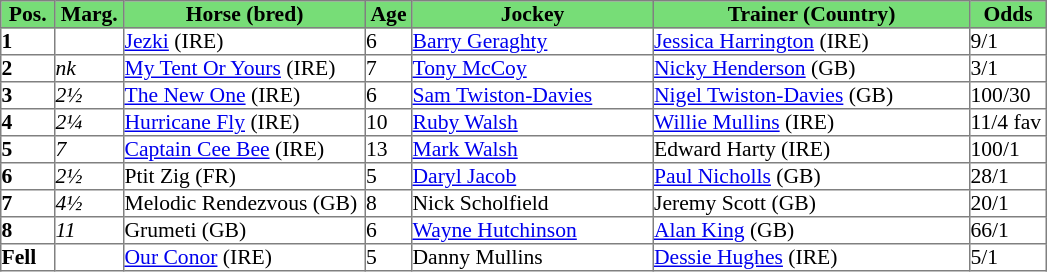<table border="1" cellpadding="0" style="border-collapse: collapse; font-size:90%">
<tr style="background:#7d7; text-align:center;">
<td style="width:35px;"><strong>Pos.</strong></td>
<td style="width:45px;"><strong>Marg.</strong></td>
<td style="width:160px;"><strong>Horse (bred)</strong></td>
<td style="width:30px;"><strong>Age</strong></td>
<td style="width:160px;"><strong>Jockey</strong></td>
<td style="width:210px;"><strong>Trainer (Country)</strong></td>
<td style="width:50px;"><strong>Odds</strong></td>
</tr>
<tr>
<td><strong>1</strong></td>
<td></td>
<td><a href='#'>Jezki</a> (IRE)</td>
<td>6</td>
<td><a href='#'>Barry Geraghty</a></td>
<td><a href='#'>Jessica Harrington</a> (IRE)</td>
<td>9/1</td>
</tr>
<tr>
<td><strong>2</strong></td>
<td><em>nk</em></td>
<td><a href='#'>My Tent Or Yours</a> (IRE)</td>
<td>7</td>
<td><a href='#'>Tony McCoy</a></td>
<td><a href='#'>Nicky Henderson</a> (GB)</td>
<td>3/1</td>
</tr>
<tr>
<td><strong>3</strong></td>
<td><em>2½</em></td>
<td><a href='#'>The New One</a> (IRE)</td>
<td>6</td>
<td><a href='#'>Sam Twiston-Davies</a></td>
<td><a href='#'>Nigel Twiston-Davies</a> (GB)</td>
<td>100/30</td>
</tr>
<tr>
<td><strong>4</strong></td>
<td><em>2¼</em></td>
<td><a href='#'>Hurricane Fly</a> (IRE)</td>
<td>10</td>
<td><a href='#'>Ruby Walsh</a></td>
<td><a href='#'>Willie Mullins</a> (IRE)</td>
<td>11/4 fav</td>
</tr>
<tr>
<td><strong>5</strong></td>
<td><em>7</em></td>
<td><a href='#'>Captain Cee Bee</a> (IRE)</td>
<td>13</td>
<td><a href='#'>Mark Walsh</a></td>
<td>Edward Harty (IRE)</td>
<td>100/1</td>
</tr>
<tr>
<td><strong>6</strong></td>
<td><em>2½</em></td>
<td>Ptit Zig (FR)</td>
<td>5</td>
<td><a href='#'>Daryl Jacob</a></td>
<td><a href='#'>Paul Nicholls</a> (GB)</td>
<td>28/1</td>
</tr>
<tr>
<td><strong>7</strong></td>
<td><em>4½</em></td>
<td>Melodic Rendezvous (GB)</td>
<td>8</td>
<td>Nick Scholfield</td>
<td>Jeremy Scott (GB)</td>
<td>20/1</td>
</tr>
<tr>
<td><strong>8</strong></td>
<td><em>11</em></td>
<td>Grumeti (GB)</td>
<td>6</td>
<td><a href='#'>Wayne Hutchinson</a></td>
<td><a href='#'>Alan King</a> (GB)</td>
<td>66/1</td>
</tr>
<tr>
<td><strong>Fell</strong></td>
<td></td>
<td><a href='#'>Our Conor</a> (IRE)</td>
<td>5</td>
<td>Danny Mullins</td>
<td><a href='#'>Dessie Hughes</a> (IRE)</td>
<td>5/1</td>
</tr>
</table>
